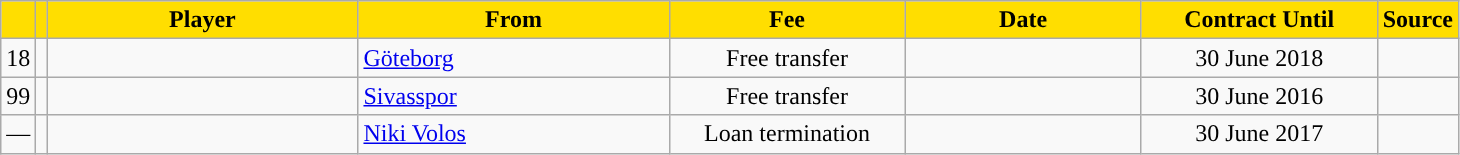<table class="wikitable sortable">
<tr>
<th style="background:#FFDE00"></th>
<th style="background:#FFDE00"></th>
<th width=200 style="background:#FFDE00">Player</th>
<th width=200 style="background:#FFDE00">From</th>
<th width=150 style="background:#FFDE00">Fee</th>
<th width=150 style="background:#FFDE00">Date</th>
<th width=150 style="background:#FFDE00">Contract Until</th>
<th style="background:#FFDE00">Source</th>
</tr>
<tr>
<td align=center>18</td>
<td align=center></td>
<td></td>
<td> <a href='#'>Göteborg</a></td>
<td align=center>Free transfer</td>
<td align=center></td>
<td align=center>30 June 2018</td>
<td align=center></td>
</tr>
<tr>
<td align=center>99</td>
<td align=center></td>
<td></td>
<td> <a href='#'>Sivasspor</a></td>
<td align=center>Free transfer</td>
<td align=center></td>
<td align=center>30 June 2016</td>
<td align=center></td>
</tr>
<tr>
<td align=center>—</td>
<td align=center></td>
<td></td>
<td> <a href='#'>Niki Volos</a></td>
<td align=center>Loan termination</td>
<td align=center></td>
<td align=center>30 June 2017</td>
<td align=center></td>
</tr>
</table>
